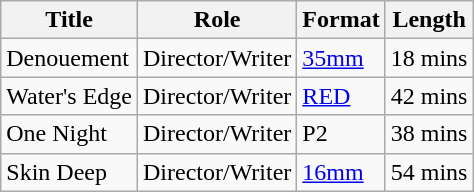<table class="wikitable">
<tr>
<th>Title</th>
<th>Role</th>
<th>Format</th>
<th>Length</th>
</tr>
<tr>
<td>Denouement</td>
<td>Director/Writer</td>
<td><a href='#'>35mm</a></td>
<td>18 mins</td>
</tr>
<tr>
<td>Water's Edge</td>
<td>Director/Writer</td>
<td><a href='#'>RED</a></td>
<td>42 mins</td>
</tr>
<tr>
<td>One Night</td>
<td>Director/Writer</td>
<td>P2</td>
<td>38 mins</td>
</tr>
<tr>
<td>Skin Deep</td>
<td>Director/Writer</td>
<td><a href='#'>16mm</a></td>
<td>54 mins</td>
</tr>
</table>
